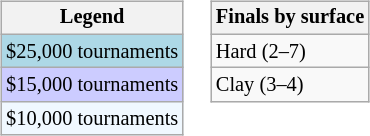<table>
<tr valign=top>
<td><br><table class=wikitable style="font-size:85%">
<tr>
<th>Legend</th>
</tr>
<tr style="background:lightblue;">
<td>$25,000 tournaments</td>
</tr>
<tr style="background:#ccf;">
<td>$15,000 tournaments</td>
</tr>
<tr style="background:#f0f8ff;">
<td>$10,000 tournaments</td>
</tr>
</table>
</td>
<td><br><table class=wikitable style="font-size:85%">
<tr>
<th>Finals by surface</th>
</tr>
<tr>
<td>Hard (2–7)</td>
</tr>
<tr>
<td>Clay (3–4)</td>
</tr>
</table>
</td>
</tr>
</table>
